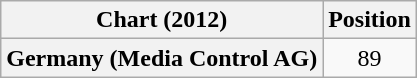<table class="wikitable plainrowheaders">
<tr>
<th>Chart (2012)</th>
<th>Position</th>
</tr>
<tr>
<th scope="row">Germany (Media Control AG)</th>
<td style="text-align:center;">89</td>
</tr>
</table>
